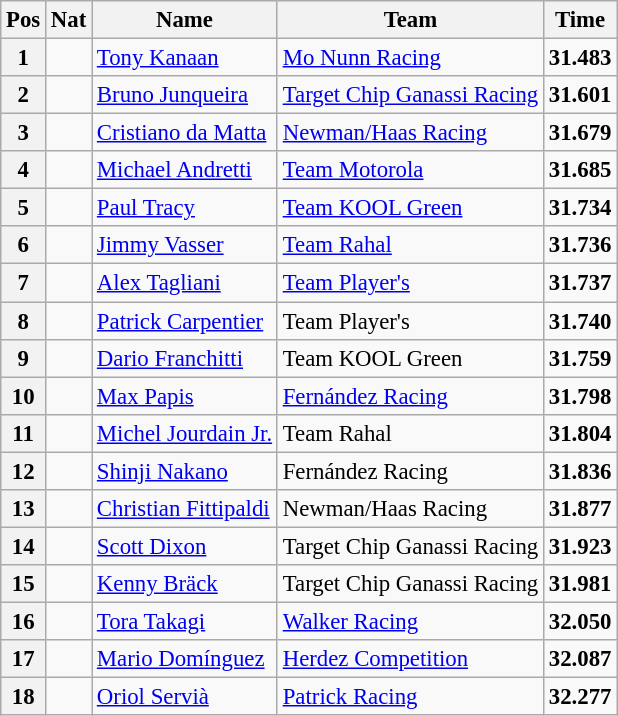<table class="wikitable" style="font-size: 95%;">
<tr>
<th>Pos</th>
<th>Nat</th>
<th>Name</th>
<th>Team</th>
<th>Time</th>
</tr>
<tr>
<th>1</th>
<td></td>
<td><a href='#'>Tony Kanaan</a></td>
<td><a href='#'>Mo Nunn Racing</a></td>
<td><strong>31.483</strong></td>
</tr>
<tr>
<th>2</th>
<td></td>
<td><a href='#'>Bruno Junqueira</a></td>
<td><a href='#'>Target Chip Ganassi Racing</a></td>
<td><strong>31.601</strong></td>
</tr>
<tr>
<th>3</th>
<td></td>
<td><a href='#'>Cristiano da Matta</a></td>
<td><a href='#'>Newman/Haas Racing</a></td>
<td><strong>31.679</strong></td>
</tr>
<tr>
<th>4</th>
<td></td>
<td><a href='#'>Michael Andretti</a></td>
<td><a href='#'>Team Motorola</a></td>
<td><strong>31.685</strong></td>
</tr>
<tr>
<th>5</th>
<td></td>
<td><a href='#'>Paul Tracy</a></td>
<td><a href='#'>Team KOOL Green</a></td>
<td><strong>31.734</strong></td>
</tr>
<tr>
<th>6</th>
<td></td>
<td><a href='#'>Jimmy Vasser</a></td>
<td><a href='#'>Team Rahal</a></td>
<td><strong>31.736</strong></td>
</tr>
<tr>
<th>7</th>
<td></td>
<td><a href='#'>Alex Tagliani</a></td>
<td><a href='#'>Team Player's</a></td>
<td><strong>31.737</strong></td>
</tr>
<tr>
<th>8</th>
<td></td>
<td><a href='#'>Patrick Carpentier</a></td>
<td>Team Player's</td>
<td><strong>31.740</strong></td>
</tr>
<tr>
<th>9</th>
<td></td>
<td><a href='#'>Dario Franchitti</a></td>
<td>Team KOOL Green</td>
<td><strong>31.759</strong></td>
</tr>
<tr>
<th>10</th>
<td></td>
<td><a href='#'>Max Papis</a></td>
<td><a href='#'>Fernández Racing</a></td>
<td><strong>31.798</strong></td>
</tr>
<tr>
<th>11</th>
<td></td>
<td><a href='#'>Michel Jourdain Jr.</a></td>
<td>Team Rahal</td>
<td><strong>31.804</strong></td>
</tr>
<tr>
<th>12</th>
<td></td>
<td><a href='#'>Shinji Nakano</a></td>
<td>Fernández Racing</td>
<td><strong>31.836</strong></td>
</tr>
<tr>
<th>13</th>
<td></td>
<td><a href='#'>Christian Fittipaldi</a></td>
<td>Newman/Haas Racing</td>
<td><strong>31.877</strong></td>
</tr>
<tr>
<th>14</th>
<td></td>
<td><a href='#'>Scott Dixon</a></td>
<td>Target Chip Ganassi Racing</td>
<td><strong>31.923</strong></td>
</tr>
<tr>
<th>15</th>
<td></td>
<td><a href='#'>Kenny Bräck</a></td>
<td>Target Chip Ganassi Racing</td>
<td><strong>31.981</strong></td>
</tr>
<tr>
<th>16</th>
<td></td>
<td><a href='#'>Tora Takagi</a></td>
<td><a href='#'>Walker Racing</a></td>
<td><strong>32.050</strong></td>
</tr>
<tr>
<th>17</th>
<td></td>
<td><a href='#'>Mario Domínguez</a></td>
<td><a href='#'>Herdez Competition</a></td>
<td><strong>32.087</strong></td>
</tr>
<tr>
<th>18</th>
<td></td>
<td><a href='#'>Oriol Servià</a></td>
<td><a href='#'>Patrick Racing</a></td>
<td><strong>32.277</strong></td>
</tr>
</table>
